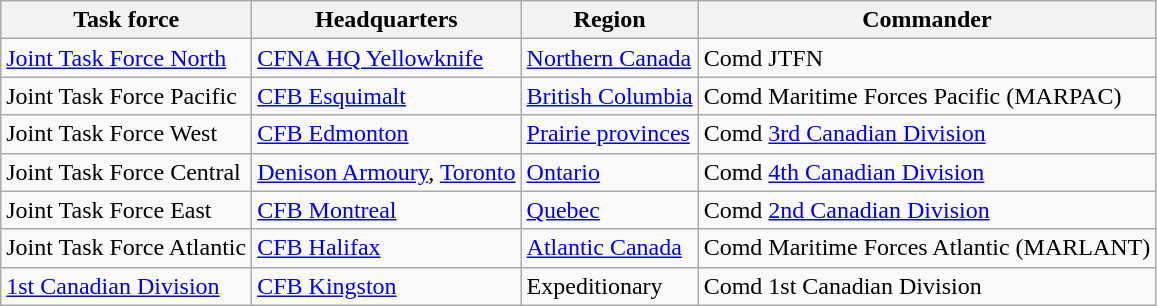<table class=wikitable>
<tr>
<th>Task force</th>
<th>Headquarters</th>
<th>Region</th>
<th>Commander</th>
</tr>
<tr>
<td><a href='#'>Joint Task Force North</a></td>
<td><a href='#'>CFNA HQ Yellowknife</a></td>
<td><a href='#'>Northern Canada</a></td>
<td>Comd JTFN</td>
</tr>
<tr>
<td>Joint Task Force Pacific</td>
<td><a href='#'>CFB Esquimalt</a></td>
<td><a href='#'>British Columbia</a></td>
<td>Comd Maritime Forces Pacific (MARPAC)</td>
</tr>
<tr>
<td>Joint Task Force West</td>
<td><a href='#'>CFB Edmonton</a></td>
<td><a href='#'>Prairie provinces</a></td>
<td>Comd <a href='#'>3rd Canadian Division</a></td>
</tr>
<tr>
<td>Joint Task Force Central</td>
<td><a href='#'>Denison Armoury</a>, <a href='#'>Toronto</a></td>
<td><a href='#'>Ontario</a></td>
<td>Comd <a href='#'>4th Canadian Division</a></td>
</tr>
<tr>
<td>Joint Task Force East</td>
<td><a href='#'>CFB Montreal</a></td>
<td><a href='#'>Quebec</a></td>
<td>Comd <a href='#'>2nd Canadian Division</a></td>
</tr>
<tr>
<td>Joint Task Force Atlantic</td>
<td><a href='#'>CFB Halifax</a></td>
<td><a href='#'>Atlantic Canada</a></td>
<td>Comd Maritime Forces Atlantic (MARLANT)</td>
</tr>
<tr>
<td><a href='#'>1st Canadian Division</a></td>
<td><a href='#'>CFB Kingston</a></td>
<td>Expeditionary</td>
<td>Comd 1st Canadian Division</td>
</tr>
</table>
